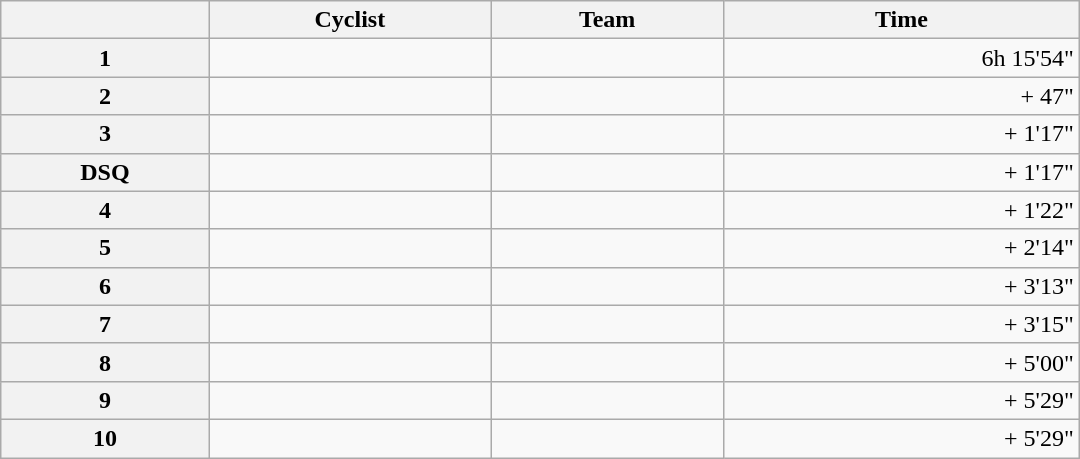<table class="wikitable" style="width:45em;margin-bottom:0;">
<tr>
<th></th>
<th>Cyclist</th>
<th>Team</th>
<th>Time</th>
</tr>
<tr>
<th style="text-align:center">1</th>
<td></td>
<td></td>
<td align=right>6h 15'54"</td>
</tr>
<tr>
<th style="text-align:center">2</th>
<td></td>
<td></td>
<td align=right>+ 47"</td>
</tr>
<tr>
<th style="text-align:center">3</th>
<td></td>
<td></td>
<td align=right>+ 1'17"</td>
</tr>
<tr>
<th style="text-align:center">DSQ</th>
<td></td>
<td></td>
<td align=right>+ 1'17"</td>
</tr>
<tr>
<th style="text-align:center">4</th>
<td></td>
<td></td>
<td align=right>+ 1'22"</td>
</tr>
<tr>
<th style="text-align:center">5</th>
<td></td>
<td></td>
<td align=right>+ 2'14"</td>
</tr>
<tr>
<th style="text-align:center">6</th>
<td></td>
<td></td>
<td align=right>+ 3'13"</td>
</tr>
<tr>
<th style="text-align:center">7</th>
<td></td>
<td></td>
<td align=right>+ 3'15"</td>
</tr>
<tr>
<th style="text-align:center">8</th>
<td></td>
<td></td>
<td align=right>+ 5'00"</td>
</tr>
<tr>
<th style="text-align:center">9</th>
<td></td>
<td></td>
<td align=right>+ 5'29"</td>
</tr>
<tr>
<th style="text-align:center">10</th>
<td></td>
<td></td>
<td align=right>+ 5'29"</td>
</tr>
</table>
